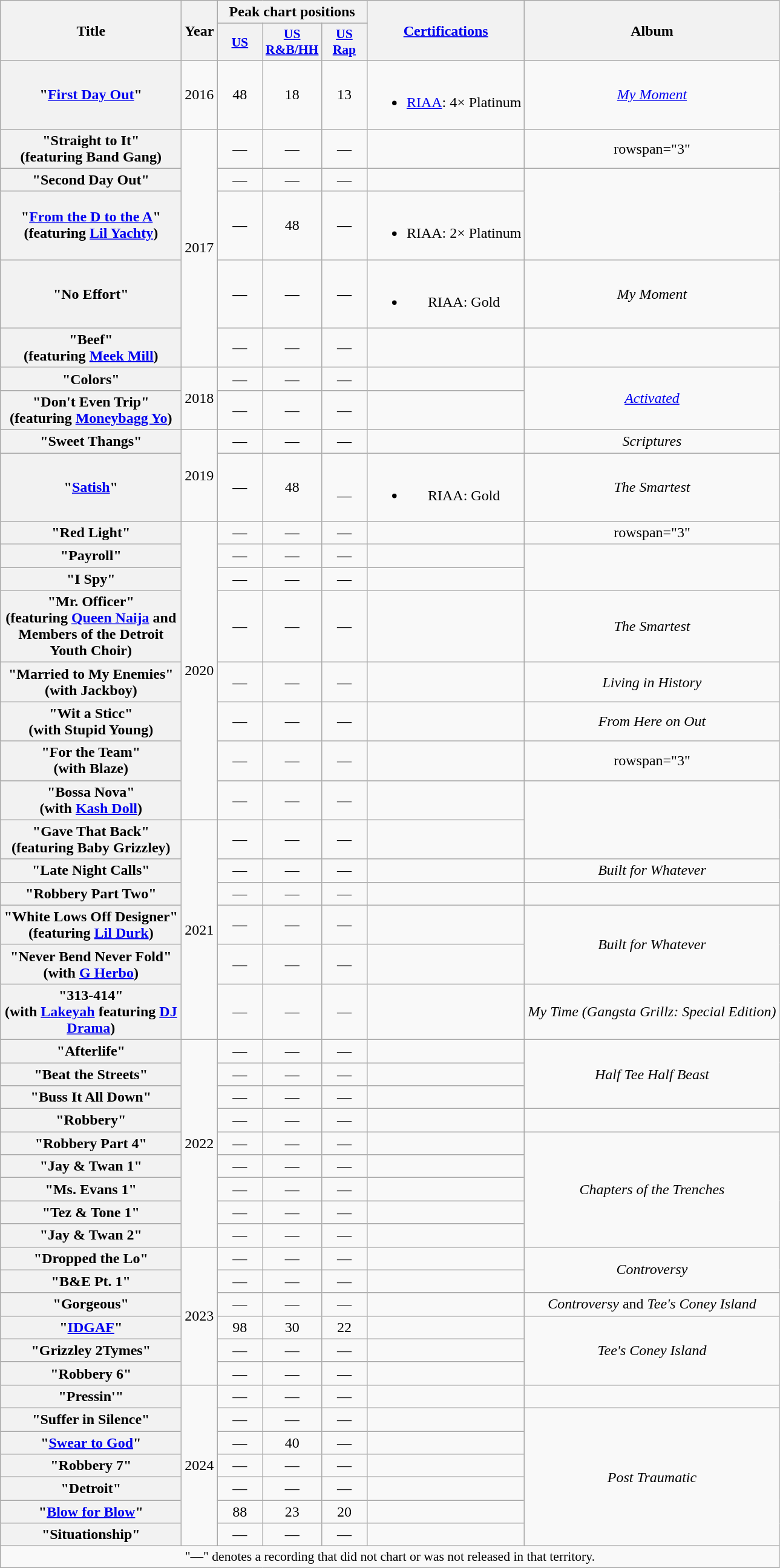<table class="wikitable plainrowheaders" style="text-align:center;">
<tr>
<th scope="col" rowspan="2" style="width:12em;">Title</th>
<th scope="col" rowspan="2">Year</th>
<th scope="col" colspan="3">Peak chart positions</th>
<th scope="col" rowspan="2"><a href='#'>Certifications</a></th>
<th scope="col" rowspan="2">Album</th>
</tr>
<tr>
<th scope="col" style="width:3em;font-size:90%;"><a href='#'>US</a><br></th>
<th scope="col" style="width:3em;font-size:90%;"><a href='#'>US<br>R&B/HH</a><br></th>
<th scope="col" style="width:3em;font-size:90%;"><a href='#'>US<br>Rap</a><br></th>
</tr>
<tr>
<th scope="row">"<a href='#'>First Day Out</a>"<br></th>
<td>2016</td>
<td>48</td>
<td>18</td>
<td>13</td>
<td><br><ul><li><a href='#'>RIAA</a>: 4× Platinum</li></ul></td>
<td><em><a href='#'>My Moment</a></em></td>
</tr>
<tr>
<th scope="row">"Straight to It"<br><span>(featuring Band Gang)</span></th>
<td rowspan="5">2017</td>
<td>—</td>
<td>—</td>
<td>—</td>
<td></td>
<td>rowspan="3" </td>
</tr>
<tr>
<th scope="row">"Second Day Out"</th>
<td>—</td>
<td>—</td>
<td>—</td>
<td></td>
</tr>
<tr>
<th scope="row">"<a href='#'>From the D to the A</a>"<br><span>(featuring <a href='#'>Lil Yachty</a>)</span></th>
<td>—</td>
<td>48</td>
<td>—</td>
<td><br><ul><li>RIAA: 2× Platinum</li></ul></td>
</tr>
<tr>
<th scope="row">"No Effort"</th>
<td>—</td>
<td>—</td>
<td>—</td>
<td><br><ul><li>RIAA: Gold</li></ul></td>
<td><em>My Moment</em></td>
</tr>
<tr>
<th scope="row">"Beef"<br><span>(featuring <a href='#'>Meek Mill</a>)</span></th>
<td>—</td>
<td>—</td>
<td>—</td>
<td></td>
<td></td>
</tr>
<tr>
<th scope="row">"Colors"</th>
<td rowspan="2">2018</td>
<td>—</td>
<td>—</td>
<td>—</td>
<td></td>
<td rowspan="2"><em><a href='#'>Activated</a></em></td>
</tr>
<tr>
<th scope="row">"Don't Even Trip"<br><span>(featuring <a href='#'>Moneybagg Yo</a>)</span></th>
<td>—</td>
<td>—</td>
<td>—</td>
<td></td>
</tr>
<tr>
<th scope="row">"Sweet Thangs"</th>
<td rowspan="2">2019</td>
<td>—</td>
<td>—</td>
<td>—</td>
<td></td>
<td><em>Scriptures</em></td>
</tr>
<tr>
<th scope="row">"<a href='#'>Satish</a>"</th>
<td>—</td>
<td>48</td>
<td><br>—</td>
<td><br><ul><li>RIAA: Gold</li></ul></td>
<td><em>The Smartest</em></td>
</tr>
<tr>
<th scope="row">"Red Light"</th>
<td rowspan="8">2020</td>
<td>—</td>
<td>—</td>
<td>—</td>
<td></td>
<td>rowspan="3" </td>
</tr>
<tr>
<th scope="row">"Payroll"</th>
<td>—</td>
<td>—</td>
<td>—</td>
<td></td>
</tr>
<tr>
<th scope="row">"I Spy"</th>
<td>—</td>
<td>—</td>
<td>—</td>
<td></td>
</tr>
<tr>
<th scope="row">"Mr. Officer"<br><span>(featuring <a href='#'>Queen Naija</a> and Members of the Detroit Youth Choir)</span></th>
<td>—</td>
<td>—</td>
<td>—</td>
<td></td>
<td><em>The Smartest</em></td>
</tr>
<tr>
<th scope="row">"Married to My Enemies"<br><span>(with Jackboy)</span></th>
<td>—</td>
<td>—</td>
<td>—</td>
<td></td>
<td><em>Living in History</em></td>
</tr>
<tr>
<th scope="row">"Wit a Sticc"<br><span>(with Stupid Young)</span></th>
<td>—</td>
<td>—</td>
<td>—</td>
<td></td>
<td><em>From Here on Out</em></td>
</tr>
<tr>
<th scope="row">"For the Team"<br><span>(with Blaze)</span></th>
<td>—</td>
<td>—</td>
<td>—</td>
<td></td>
<td>rowspan="3" </td>
</tr>
<tr>
<th scope="row">"Bossa Nova"<br><span>(with <a href='#'>Kash Doll</a>)</span></th>
<td>—</td>
<td>—</td>
<td>—</td>
<td></td>
</tr>
<tr>
<th scope="row">"Gave That Back"<br><span>(featuring Baby Grizzley)</span></th>
<td rowspan="6">2021</td>
<td>—</td>
<td>—</td>
<td>—</td>
<td></td>
</tr>
<tr>
<th scope="row">"Late Night Calls"</th>
<td>—</td>
<td>—</td>
<td>—</td>
<td></td>
<td><em>Built for Whatever</em></td>
</tr>
<tr>
<th scope="row">"Robbery Part Two"</th>
<td>—</td>
<td>—</td>
<td>—</td>
<td></td>
<td></td>
</tr>
<tr>
<th scope="row">"White Lows Off Designer"<br><span>(featuring <a href='#'>Lil Durk</a>)</span></th>
<td>—</td>
<td>—</td>
<td>—</td>
<td></td>
<td rowspan="2"><em>Built for Whatever</em></td>
</tr>
<tr>
<th scope="row">"Never Bend Never Fold"<br><span>(with <a href='#'>G Herbo</a>)</span></th>
<td>—</td>
<td>—</td>
<td>—</td>
<td></td>
</tr>
<tr>
<th scope="row">"313-414"<br><span>(with <a href='#'>Lakeyah</a> featuring <a href='#'>DJ Drama</a>)</span></th>
<td>—</td>
<td>—</td>
<td>—</td>
<td></td>
<td><em>My Time (Gangsta Grillz: Special Edition)</em></td>
</tr>
<tr>
<th scope="row">"Afterlife"</th>
<td rowspan="9">2022</td>
<td>—</td>
<td>—</td>
<td>—</td>
<td></td>
<td rowspan="3"><em>Half Tee Half Beast</em></td>
</tr>
<tr>
<th scope="row">"Beat the Streets"</th>
<td>—</td>
<td>—</td>
<td>—</td>
<td></td>
</tr>
<tr>
<th scope="row">"Buss It All Down"</th>
<td>—</td>
<td>—</td>
<td>—</td>
<td></td>
</tr>
<tr>
<th scope="row">"Robbery"</th>
<td>—</td>
<td>—</td>
<td>—</td>
<td></td>
<td></td>
</tr>
<tr>
<th scope="row">"Robbery Part 4"</th>
<td>—</td>
<td>—</td>
<td>—</td>
<td></td>
<td rowspan="5"><em>Chapters of the Trenches</em></td>
</tr>
<tr>
<th scope="row">"Jay & Twan 1"</th>
<td>—</td>
<td>—</td>
<td>—</td>
<td></td>
</tr>
<tr>
<th scope="row">"Ms. Evans 1"</th>
<td>—</td>
<td>—</td>
<td>—</td>
<td></td>
</tr>
<tr>
<th scope="row">"Tez & Tone 1"</th>
<td>—</td>
<td>—</td>
<td>—</td>
<td></td>
</tr>
<tr>
<th scope="row">"Jay & Twan 2"</th>
<td>—</td>
<td>—</td>
<td>—</td>
<td></td>
</tr>
<tr>
<th scope="row">"Dropped the Lo" </th>
<td rowspan="6">2023</td>
<td>—</td>
<td>—</td>
<td>—</td>
<td></td>
<td rowspan="2"><em>Controversy</em></td>
</tr>
<tr>
<th scope="row">"B&E Pt. 1" </th>
<td>—</td>
<td>—</td>
<td>—</td>
<td></td>
</tr>
<tr>
<th scope="row">"Gorgeous" </th>
<td>—</td>
<td>—</td>
<td>—</td>
<td></td>
<td><em>Controversy</em> and <em>Tee's Coney Island</em></td>
</tr>
<tr>
<th scope="row">"<a href='#'>IDGAF</a>" </th>
<td>98</td>
<td>30</td>
<td>22</td>
<td></td>
<td rowspan="3"><em>Tee's Coney Island</em></td>
</tr>
<tr>
<th scope="row">"Grizzley 2Tymes" </th>
<td>—</td>
<td>—</td>
<td>—</td>
<td></td>
</tr>
<tr>
<th scope="row">"Robbery 6"</th>
<td>—</td>
<td>—</td>
<td>—</td>
<td></td>
</tr>
<tr>
<th scope="row">"Pressin'" </th>
<td rowspan="7">2024</td>
<td>—</td>
<td>—</td>
<td>—</td>
<td></td>
<td></td>
</tr>
<tr>
<th scope="row">"Suffer in Silence"</th>
<td>—</td>
<td>—</td>
<td>—</td>
<td></td>
<td rowspan="6"><em>Post Traumatic</em></td>
</tr>
<tr>
<th scope="row">"<a href='#'>Swear to God</a>" </th>
<td>—</td>
<td>40</td>
<td>—</td>
<td></td>
</tr>
<tr>
<th scope="row">"Robbery 7"</th>
<td>—</td>
<td>—</td>
<td>—</td>
<td></td>
</tr>
<tr>
<th scope="row">"Detroit" </th>
<td>—</td>
<td>—</td>
<td>—</td>
<td></td>
</tr>
<tr>
<th scope="row">"<a href='#'>Blow for Blow</a>" </th>
<td>88</td>
<td>23</td>
<td>20</td>
<td></td>
</tr>
<tr>
<th scope="row">"Situationship" </th>
<td>—</td>
<td>—</td>
<td>—</td>
<td></td>
</tr>
<tr>
<td colspan="20" style="font-size:90%">"—" denotes a recording that did not chart or was not released in that territory.</td>
</tr>
</table>
